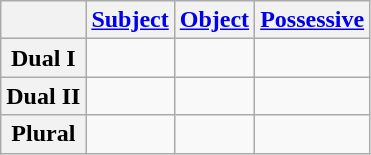<table class="wikitable" style="text-align:center;">
<tr>
<th rowspan="1"></th>
<th rowspan="1"><a href='#'>Subject</a></th>
<th rowspan="1"><a href='#'>Object</a></th>
<th rowspan="1"><a href='#'>Possessive</a></th>
</tr>
<tr>
<th>Dual I</th>
<td></td>
<td></td>
<td></td>
</tr>
<tr>
<th>Dual II</th>
<td></td>
<td></td>
<td></td>
</tr>
<tr>
<th>Plural</th>
<td></td>
<td></td>
<td></td>
</tr>
</table>
